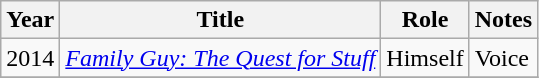<table class="wikitable plainrowheaders">
<tr>
<th scope="col">Year</th>
<th scope="col">Title</th>
<th scope="col">Role</th>
<th scope="col">Notes</th>
</tr>
<tr>
<td>2014</td>
<td><em><a href='#'>Family Guy: The Quest for Stuff</a></em></td>
<td>Himself</td>
<td>Voice</td>
</tr>
<tr>
</tr>
</table>
